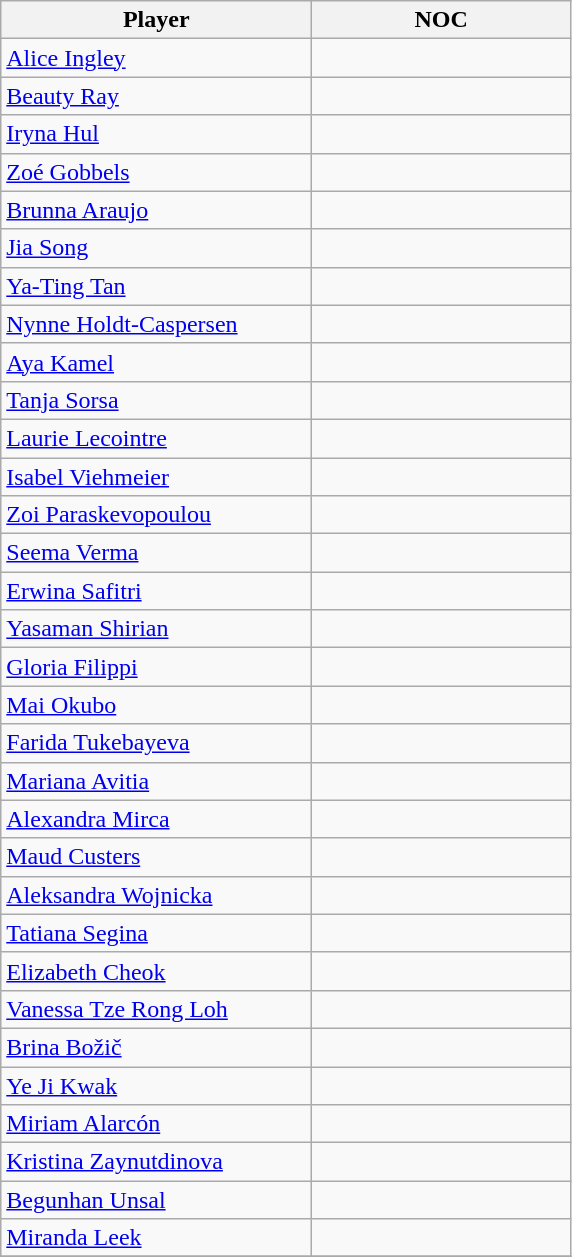<table class="wikitable">
<tr>
<th width=200>Player</th>
<th width=165>NOC</th>
</tr>
<tr>
<td><a href='#'>Alice Ingley</a></td>
<td></td>
</tr>
<tr>
<td><a href='#'>Beauty Ray</a></td>
<td></td>
</tr>
<tr>
<td><a href='#'>Iryna Hul</a></td>
<td></td>
</tr>
<tr>
<td><a href='#'>Zoé Gobbels</a></td>
<td></td>
</tr>
<tr>
<td><a href='#'>Brunna Araujo</a></td>
<td></td>
</tr>
<tr>
<td><a href='#'>Jia Song</a></td>
<td></td>
</tr>
<tr>
<td><a href='#'>Ya-Ting Tan</a></td>
<td></td>
</tr>
<tr>
<td><a href='#'>Nynne Holdt-Caspersen</a></td>
<td></td>
</tr>
<tr>
<td><a href='#'>Aya Kamel</a></td>
<td></td>
</tr>
<tr>
<td><a href='#'>Tanja Sorsa</a></td>
<td></td>
</tr>
<tr>
<td><a href='#'>Laurie Lecointre</a></td>
<td></td>
</tr>
<tr>
<td><a href='#'>Isabel Viehmeier</a></td>
<td></td>
</tr>
<tr>
<td><a href='#'>Zoi Paraskevopoulou</a></td>
<td></td>
</tr>
<tr>
<td><a href='#'>Seema Verma</a></td>
<td></td>
</tr>
<tr>
<td><a href='#'>Erwina Safitri</a></td>
<td></td>
</tr>
<tr>
<td><a href='#'>Yasaman Shirian</a></td>
<td></td>
</tr>
<tr>
<td><a href='#'>Gloria Filippi</a></td>
<td></td>
</tr>
<tr>
<td><a href='#'>Mai Okubo</a></td>
<td></td>
</tr>
<tr>
<td><a href='#'>Farida Tukebayeva</a></td>
<td></td>
</tr>
<tr>
<td><a href='#'>Mariana Avitia</a></td>
<td></td>
</tr>
<tr>
<td><a href='#'>Alexandra Mirca</a></td>
<td></td>
</tr>
<tr>
<td><a href='#'>Maud Custers</a></td>
<td></td>
</tr>
<tr>
<td><a href='#'>Aleksandra Wojnicka</a></td>
<td></td>
</tr>
<tr>
<td><a href='#'>Tatiana Segina</a></td>
<td></td>
</tr>
<tr>
<td><a href='#'>Elizabeth Cheok</a></td>
<td></td>
</tr>
<tr>
<td><a href='#'>Vanessa Tze Rong Loh</a></td>
<td></td>
</tr>
<tr>
<td><a href='#'>Brina Božič</a></td>
<td></td>
</tr>
<tr>
<td><a href='#'>Ye Ji Kwak</a></td>
<td></td>
</tr>
<tr>
<td><a href='#'>Miriam Alarcón</a></td>
<td></td>
</tr>
<tr>
<td><a href='#'>Kristina Zaynutdinova</a></td>
<td></td>
</tr>
<tr>
<td><a href='#'>Begunhan Unsal</a></td>
<td></td>
</tr>
<tr>
<td><a href='#'>Miranda Leek</a></td>
<td></td>
</tr>
<tr>
</tr>
</table>
